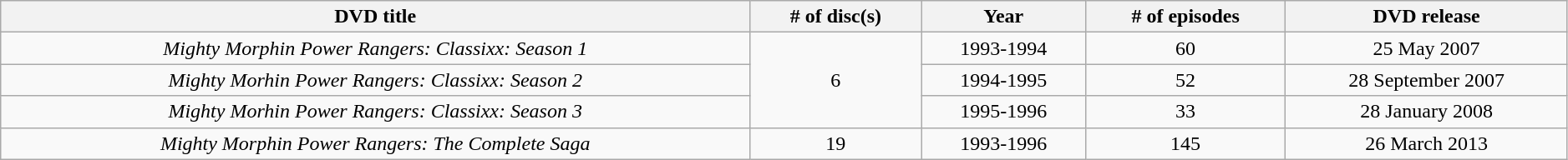<table class="wikitable"  style="width:99%; left:0 auto; text-align:center;">
<tr>
<th>DVD title</th>
<th># of disc(s)</th>
<th>Year</th>
<th># of episodes</th>
<th>DVD release</th>
</tr>
<tr>
<td><em>Mighty Morphin Power Rangers: Classixx: Season 1</em></td>
<td rowspan="3">6</td>
<td>1993-1994</td>
<td>60</td>
<td>25 May 2007</td>
</tr>
<tr>
<td><em>Mighty Morhin Power Rangers: Classixx: Season 2</em></td>
<td>1994-1995</td>
<td>52</td>
<td>28 September 2007</td>
</tr>
<tr>
<td><em>Mighty Morhin Power Rangers: Classixx: Season 3</em></td>
<td>1995-1996</td>
<td>33</td>
<td>28 January 2008</td>
</tr>
<tr>
<td><em>Mighty Morphin Power Rangers: The Complete Saga</em></td>
<td>19</td>
<td>1993-1996</td>
<td>145</td>
<td>26 March 2013</td>
</tr>
</table>
